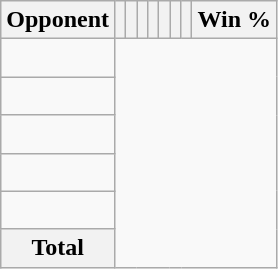<table class="wikitable sortable collapsible collapsed" style="text-align: center;">
<tr>
<th>Opponent</th>
<th></th>
<th></th>
<th></th>
<th></th>
<th></th>
<th></th>
<th></th>
<th>Win %</th>
</tr>
<tr>
<td align="left"><br></td>
</tr>
<tr>
<td align="left"><br></td>
</tr>
<tr>
<td align="left"><br></td>
</tr>
<tr>
<td align="left"><br></td>
</tr>
<tr>
<td align="left"><br></td>
</tr>
<tr class="sortbottom">
<th>Total<br></th>
</tr>
</table>
